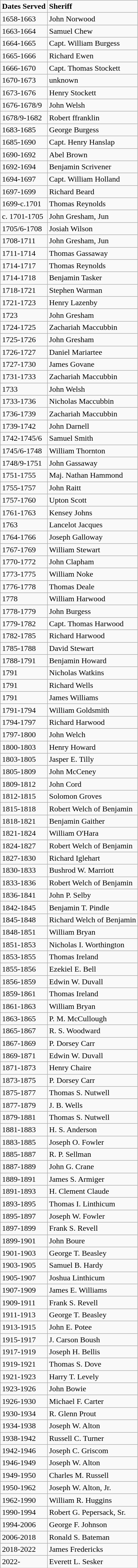<table class="wikitable">
<tr>
<td><strong>Dates Served</strong></td>
<td><strong>Sheriff</strong></td>
</tr>
<tr>
<td>1658-1663</td>
<td>John Norwood</td>
</tr>
<tr>
<td>1663-1664</td>
<td>Samuel Chew</td>
</tr>
<tr>
<td>1664-1665</td>
<td>Capt. William Burgess</td>
</tr>
<tr>
<td>1665-1666</td>
<td>Richard Ewen</td>
</tr>
<tr>
<td>1666-1670</td>
<td>Capt. Thomas Stockett</td>
</tr>
<tr>
<td>1670-1673</td>
<td>unknown</td>
</tr>
<tr>
<td>1673-1676</td>
<td>Henry Stockett</td>
</tr>
<tr>
<td>1676-1678/9</td>
<td>John Welsh</td>
</tr>
<tr>
<td>1678/9-1682</td>
<td>Robert ffranklin</td>
</tr>
<tr>
<td>1683-1685</td>
<td>George Burgess</td>
</tr>
<tr>
<td>1685-1690</td>
<td>Capt. Henry Hanslap</td>
</tr>
<tr>
<td>1690-1692</td>
<td>Abel Brown</td>
</tr>
<tr>
<td>1692-1694</td>
<td>Benjamin Scrivener</td>
</tr>
<tr>
<td>1694-1697</td>
<td>Capt. William Holland</td>
</tr>
<tr>
<td>1697-1699</td>
<td>Richard Beard</td>
</tr>
<tr>
<td>1699-c.1701</td>
<td>Thomas Reynolds</td>
</tr>
<tr>
<td>c. 1701-1705</td>
<td>John Gresham, Jun</td>
</tr>
<tr>
<td>1705/6-1708</td>
<td>Josiah Wilson</td>
</tr>
<tr>
<td>1708-1711</td>
<td>John Gresham, Jun</td>
</tr>
<tr>
<td>1711-1714</td>
<td>Thomas Gassaway</td>
</tr>
<tr>
<td>1714-1717</td>
<td>Thomas Reynolds</td>
</tr>
<tr>
<td>1714-1718</td>
<td>Benjamin Tasker</td>
</tr>
<tr>
<td>1718-1721</td>
<td>Stephen Warman</td>
</tr>
<tr>
<td>1721-1723</td>
<td>Henry Lazenby</td>
</tr>
<tr>
<td>1723</td>
<td>John Gresham</td>
</tr>
<tr>
<td>1724-1725</td>
<td>Zachariah Maccubbin</td>
</tr>
<tr>
<td>1725-1726</td>
<td>John Gresham</td>
</tr>
<tr>
<td>1726-1727</td>
<td>Daniel Mariartee</td>
</tr>
<tr>
<td>1727-1730</td>
<td>James Govane</td>
</tr>
<tr>
<td>1731-1733</td>
<td>Zachariah Maccubbin</td>
</tr>
<tr>
<td>1733</td>
<td>John Welsh</td>
</tr>
<tr>
<td>1733-1736</td>
<td>Nicholas Maccubbin</td>
</tr>
<tr>
<td>1736-1739</td>
<td>Zachariah Maccubbin</td>
</tr>
<tr>
<td>1739-1742</td>
<td>John Darnell</td>
</tr>
<tr>
<td>1742-1745/6</td>
<td>Samuel Smith</td>
</tr>
<tr>
<td>1745/6-1748</td>
<td>William Thornton</td>
</tr>
<tr>
<td>1748/9-1751</td>
<td>John Gassaway</td>
</tr>
<tr>
<td>1751-1755</td>
<td>Maj. Nathan Hammond</td>
</tr>
<tr>
<td>1755-1757</td>
<td>John Raitt</td>
</tr>
<tr>
<td>1757-1760</td>
<td>Upton Scott</td>
</tr>
<tr>
<td>1761-1763</td>
<td>Kensey Johns</td>
</tr>
<tr>
<td>1763</td>
<td>Lancelot Jacques</td>
</tr>
<tr>
<td>1764-1766</td>
<td>Joseph Galloway</td>
</tr>
<tr>
<td>1767-1769</td>
<td>William Stewart</td>
</tr>
<tr>
<td>1770-1772</td>
<td>John Clapham</td>
</tr>
<tr>
<td>1773-1775</td>
<td>William Noke</td>
</tr>
<tr>
<td>1776-1778</td>
<td>Thomas Deale</td>
</tr>
<tr>
<td>1778</td>
<td>William Harwood</td>
</tr>
<tr>
<td>1778-1779</td>
<td>John Burgess</td>
</tr>
<tr>
<td>1779-1782</td>
<td>Capt. Thomas Harwood</td>
</tr>
<tr>
<td>1782-1785</td>
<td>Richard Harwood</td>
</tr>
<tr>
<td>1785-1788</td>
<td>David Stewart</td>
</tr>
<tr>
<td>1788-1791</td>
<td>Benjamin Howard</td>
</tr>
<tr>
<td>1791</td>
<td>Nicholas Watkins</td>
</tr>
<tr>
<td>1791</td>
<td>Richard Wells</td>
</tr>
<tr>
<td>1791</td>
<td>James Williams</td>
</tr>
<tr>
<td>1791-1794</td>
<td>William Goldsmith</td>
</tr>
<tr>
<td>1794-1797</td>
<td>Richard Harwood</td>
</tr>
<tr>
<td>1797-1800</td>
<td>John Welch</td>
</tr>
<tr>
<td>1800-1803</td>
<td>Henry Howard</td>
</tr>
<tr>
<td>1803-1805</td>
<td>Jasper E. Tilly</td>
</tr>
<tr>
<td>1805-1809</td>
<td>John McCeney</td>
</tr>
<tr>
<td>1809-1812</td>
<td>John Cord</td>
</tr>
<tr>
<td>1812-1815</td>
<td>Solomon Groves</td>
</tr>
<tr>
<td>1815-1818</td>
<td>Robert Welch of Benjamin</td>
</tr>
<tr>
<td>1818-1821</td>
<td>Benjamin Gaither</td>
</tr>
<tr>
<td>1821-1824</td>
<td>William O'Hara</td>
</tr>
<tr>
<td>1824-1827</td>
<td>Robert Welch of Benjamin</td>
</tr>
<tr>
<td>1827-1830</td>
<td>Richard Iglehart</td>
</tr>
<tr>
<td>1830-1833</td>
<td>Bushrod W. Marriott</td>
</tr>
<tr>
<td>1833-1836</td>
<td>Robert Welch of Benjamin</td>
</tr>
<tr>
<td>1836-1841</td>
<td>John P. Selby</td>
</tr>
<tr>
<td>1842-1845</td>
<td>Benjamin T. Pindle</td>
</tr>
<tr>
<td>1845-1848</td>
<td>Richard Welch of Benjamin</td>
</tr>
<tr>
<td>1848-1851</td>
<td>William Bryan</td>
</tr>
<tr>
<td>1851-1853</td>
<td>Nicholas I. Worthington</td>
</tr>
<tr>
<td>1853-1855</td>
<td>Thomas Ireland</td>
</tr>
<tr>
<td>1855-1856</td>
<td>Ezekiel E. Bell</td>
</tr>
<tr>
<td>1856-1859</td>
<td>Edwin W. Duvall</td>
</tr>
<tr>
<td>1859-1861</td>
<td>Thomas Ireland</td>
</tr>
<tr>
<td>1861-1863</td>
<td>William Bryan</td>
</tr>
<tr>
<td>1863-1865</td>
<td>P. M. McCullough</td>
</tr>
<tr>
<td>1865-1867</td>
<td>R. S. Woodward</td>
</tr>
<tr>
<td>1867-1869</td>
<td>P. Dorsey Carr</td>
</tr>
<tr>
<td>1869-1871</td>
<td>Edwin W. Duvall</td>
</tr>
<tr>
<td>1871-1873</td>
<td>Henry Chaire</td>
</tr>
<tr>
<td>1873-1875</td>
<td>P. Dorsey Carr</td>
</tr>
<tr>
<td>1875-1877</td>
<td>Thomas S. Nutwell</td>
</tr>
<tr>
<td>1877-1879</td>
<td>J. B. Wells</td>
</tr>
<tr>
<td>1879-1881</td>
<td>Thomas S. Nutwell</td>
</tr>
<tr>
<td>1881-1883</td>
<td>H. S. Anderson</td>
</tr>
<tr>
<td>1883-1885</td>
<td>Joseph O. Fowler</td>
</tr>
<tr>
<td>1885-1887</td>
<td>R. P. Sellman</td>
</tr>
<tr>
<td>1887-1889</td>
<td>John G. Crane</td>
</tr>
<tr>
<td>1889-1891</td>
<td>James S. Armiger</td>
</tr>
<tr>
<td>1891-1893</td>
<td>H. Clement Claude</td>
</tr>
<tr>
<td>1893-1895</td>
<td>Thomas I. Linthicum</td>
</tr>
<tr>
<td>1895-1897</td>
<td>Joseph W. Fowler</td>
</tr>
<tr>
<td>1897-1899</td>
<td>Frank S. Revell</td>
</tr>
<tr>
<td>1899-1901</td>
<td>John Boure</td>
</tr>
<tr>
<td>1901-1903</td>
<td>George T. Beasley</td>
</tr>
<tr>
<td>1903-1905</td>
<td>Samuel B. Hardy</td>
</tr>
<tr>
<td>1905-1907</td>
<td>Joshua Linthicum</td>
</tr>
<tr>
<td>1907-1909</td>
<td>James E. Williams</td>
</tr>
<tr>
<td>1909-1911</td>
<td>Frank S. Revell</td>
</tr>
<tr>
<td>1911-1913</td>
<td>George T. Beasley</td>
</tr>
<tr>
<td>1913-1915</td>
<td>John E. Potee</td>
</tr>
<tr>
<td>1915-1917</td>
<td>J. Carson Boush</td>
</tr>
<tr>
<td>1917-1919</td>
<td>Joseph H. Bellis</td>
</tr>
<tr>
<td>1919-1921</td>
<td>Thomas S. Dove</td>
</tr>
<tr>
<td>1921-1923</td>
<td>Harry T. Levely</td>
</tr>
<tr>
<td>1923-1926</td>
<td>John Bowie</td>
</tr>
<tr>
<td>1926-1930</td>
<td>Michael F. Carter</td>
</tr>
<tr>
<td>1930-1934</td>
<td>R. Glenn Prout</td>
</tr>
<tr>
<td>1934-1938</td>
<td>Joseph W. Alton</td>
</tr>
<tr>
<td>1938-1942</td>
<td>Russell C. Turner</td>
</tr>
<tr>
<td>1942-1946</td>
<td>Joseph C. Griscom</td>
</tr>
<tr>
<td>1946-1949</td>
<td>Joseph W. Alton</td>
</tr>
<tr>
<td>1949-1950</td>
<td>Charles M. Russell</td>
</tr>
<tr>
<td>1950-1962</td>
<td>Joseph W. Alton, Jr.</td>
</tr>
<tr>
<td>1962-1990</td>
<td>William R. Huggins</td>
</tr>
<tr>
<td>1990-1994</td>
<td>Robert G. Pepersack, Sr.</td>
</tr>
<tr>
<td>1994-2006</td>
<td>George F. Johnson</td>
</tr>
<tr>
<td>2006-2018</td>
<td>Ronald S. Bateman</td>
</tr>
<tr>
<td>2018-2022</td>
<td>James Fredericks</td>
</tr>
<tr>
<td>2022-</td>
<td>Everett L. Sesker</td>
</tr>
</table>
